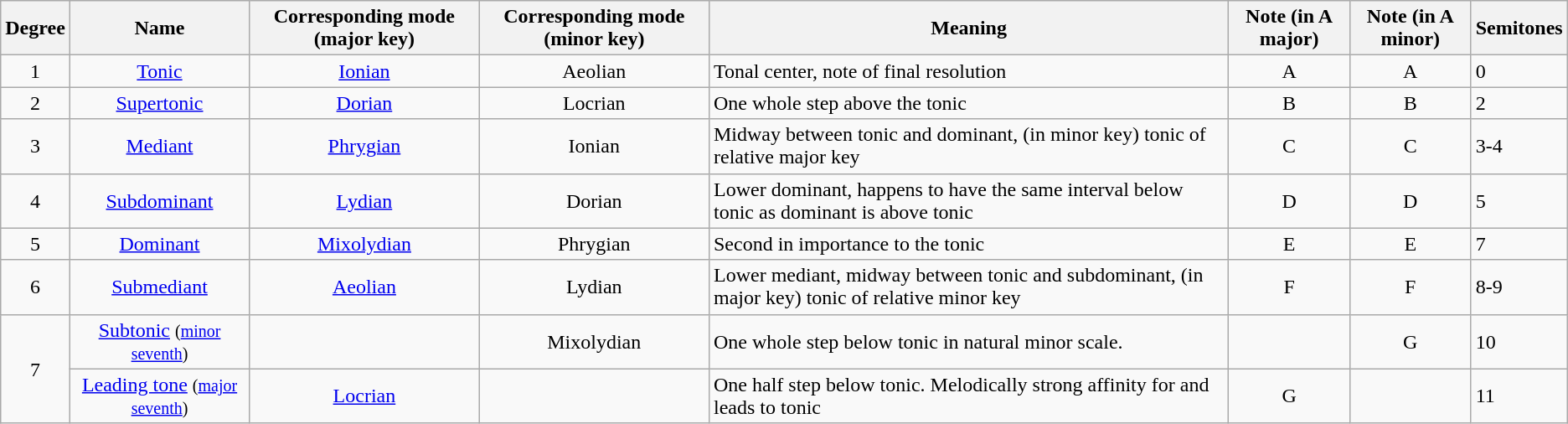<table class="wikitable">
<tr>
<th>Degree</th>
<th>Name</th>
<th>Corresponding mode (major key)</th>
<th>Corresponding mode (minor key)</th>
<th>Meaning</th>
<th>Note (in A major)</th>
<th>Note (in A minor)</th>
<th>Semitones</th>
</tr>
<tr>
<td align=center>1</td>
<td align=center><a href='#'>Tonic</a></td>
<td align=center><a href='#'>Ionian</a></td>
<td align=center>Aeolian</td>
<td>Tonal center, note of final resolution</td>
<td align=center>A</td>
<td align=center>A</td>
<td>0</td>
</tr>
<tr>
<td align=center>2</td>
<td align=center><a href='#'>Supertonic</a></td>
<td align=center><a href='#'>Dorian</a></td>
<td align=center>Locrian</td>
<td>One whole step above the tonic</td>
<td align=center>B</td>
<td align=center>B</td>
<td>2</td>
</tr>
<tr>
<td align=center>3</td>
<td align=center><a href='#'>Mediant</a></td>
<td align=center><a href='#'>Phrygian</a></td>
<td align=center>Ionian</td>
<td>Midway between tonic and dominant, (in minor key) tonic of relative major key</td>
<td align=center>C</td>
<td align=center>C</td>
<td>3-4</td>
</tr>
<tr>
<td align=center>4</td>
<td align=center><a href='#'>Subdominant</a></td>
<td align=center><a href='#'>Lydian</a></td>
<td align=center>Dorian</td>
<td>Lower dominant, happens to have the same interval below tonic as dominant is above tonic</td>
<td align=center>D</td>
<td align=center>D</td>
<td>5</td>
</tr>
<tr>
<td align=center>5</td>
<td align=center><a href='#'>Dominant</a></td>
<td align=center><a href='#'>Mixolydian</a></td>
<td align=center>Phrygian</td>
<td>Second in importance to the tonic</td>
<td align=center>E</td>
<td align=center>E</td>
<td>7</td>
</tr>
<tr>
<td align=center>6</td>
<td align=center><a href='#'>Submediant</a></td>
<td align=center><a href='#'>Aeolian</a></td>
<td align=center>Lydian</td>
<td>Lower mediant, midway between tonic and subdominant, (in major key) tonic of relative minor key</td>
<td align=center>F</td>
<td align=center>F</td>
<td>8-9</td>
</tr>
<tr>
<td rowspan="2" align=center>7</td>
<td align=center><a href='#'>Subtonic</a> <small>(<a href='#'>minor seventh</a>)</small></td>
<td></td>
<td align=center>Mixolydian</td>
<td>One whole step below tonic in natural minor scale.</td>
<td></td>
<td align=center>G</td>
<td>10</td>
</tr>
<tr>
<td align="center"><a href='#'>Leading tone</a> <small>(<a href='#'>major seventh</a>)</small></td>
<td align="center"><a href='#'>Locrian</a></td>
<td align="center"></td>
<td>One half step below tonic. Melodically strong affinity for and leads to tonic</td>
<td align="center">G</td>
<td align="center"></td>
<td>11</td>
</tr>
</table>
